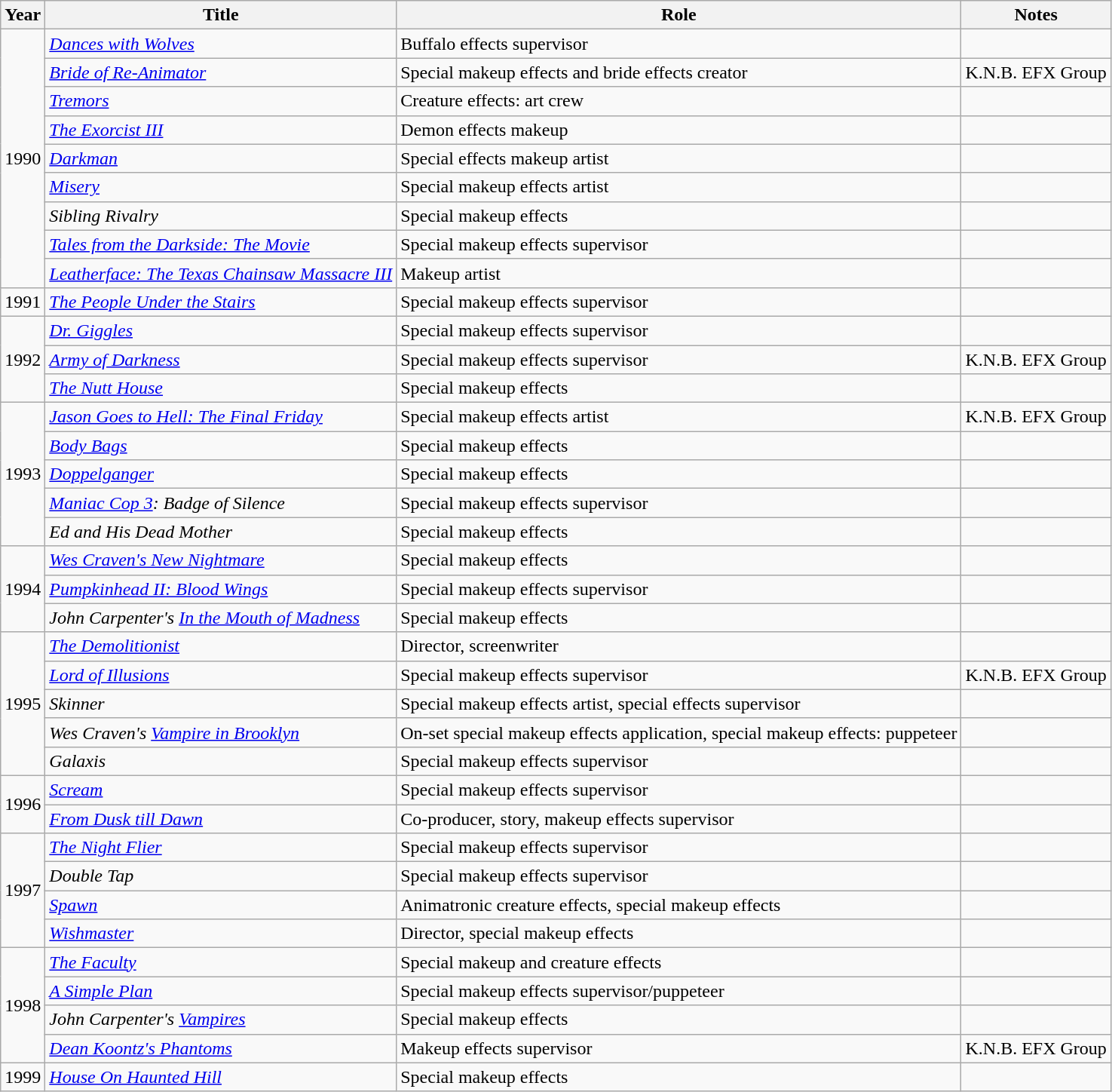<table class="wikitable sortable" style=text-align:left>
<tr>
<th scope="col">Year</th>
<th scope="col">Title</th>
<th scope="col">Role</th>
<th scope="col">Notes</th>
</tr>
<tr>
<td rowspan="9">1990</td>
<td><em><a href='#'>Dances with Wolves</a></em></td>
<td>Buffalo effects supervisor</td>
<td></td>
</tr>
<tr>
<td><em><a href='#'>Bride of Re-Animator</a></em></td>
<td>Special makeup effects and bride effects creator</td>
<td>K.N.B. EFX Group</td>
</tr>
<tr>
<td><em><a href='#'>Tremors</a></em></td>
<td>Creature effects: art crew</td>
<td></td>
</tr>
<tr>
<td><em><a href='#'>The Exorcist III</a></em></td>
<td>Demon effects makeup</td>
<td></td>
</tr>
<tr>
<td><em><a href='#'>Darkman</a></em></td>
<td>Special effects makeup artist</td>
<td></td>
</tr>
<tr>
<td><em><a href='#'>Misery</a></em></td>
<td>Special makeup effects artist</td>
<td></td>
</tr>
<tr>
<td><em>Sibling Rivalry</em></td>
<td>Special makeup effects</td>
<td></td>
</tr>
<tr>
<td><em><a href='#'>Tales from the Darkside: The Movie</a></em></td>
<td>Special makeup effects supervisor</td>
<td></td>
</tr>
<tr>
<td><em><a href='#'>Leatherface: The Texas Chainsaw Massacre III</a></em></td>
<td>Makeup artist</td>
<td></td>
</tr>
<tr>
<td>1991</td>
<td><em><a href='#'>The People Under the Stairs</a></em></td>
<td>Special makeup effects supervisor</td>
<td></td>
</tr>
<tr>
<td rowspan="3">1992</td>
<td><em><a href='#'>Dr. Giggles</a></em></td>
<td>Special makeup effects supervisor</td>
<td></td>
</tr>
<tr>
<td><em><a href='#'>Army of Darkness</a></em></td>
<td>Special makeup effects supervisor</td>
<td>K.N.B. EFX Group</td>
</tr>
<tr>
<td><em><a href='#'>The Nutt House</a></em></td>
<td>Special makeup effects</td>
<td></td>
</tr>
<tr>
<td rowspan="5">1993</td>
<td><em><a href='#'>Jason Goes to Hell: The Final Friday</a></em></td>
<td>Special makeup effects artist</td>
<td>K.N.B. EFX Group</td>
</tr>
<tr>
<td><em><a href='#'>Body Bags</a></em></td>
<td>Special makeup effects</td>
<td></td>
</tr>
<tr>
<td><em><a href='#'>Doppelganger</a></em></td>
<td>Special makeup effects</td>
<td></td>
</tr>
<tr>
<td><em><a href='#'>Maniac Cop 3</a>: Badge of Silence</em></td>
<td>Special makeup effects supervisor</td>
<td></td>
</tr>
<tr>
<td><em>Ed and His Dead Mother</em></td>
<td>Special makeup effects</td>
<td></td>
</tr>
<tr>
<td rowspan="3">1994</td>
<td><em><a href='#'>Wes Craven's New Nightmare</a></em></td>
<td>Special makeup effects</td>
<td></td>
</tr>
<tr>
<td><em><a href='#'>Pumpkinhead II: Blood Wings</a></em></td>
<td>Special makeup effects supervisor</td>
<td></td>
</tr>
<tr>
<td><em>John Carpenter's <a href='#'>In the Mouth of Madness</a></em></td>
<td>Special makeup effects</td>
<td></td>
</tr>
<tr>
<td rowspan="5">1995</td>
<td><em><a href='#'>The Demolitionist</a></em></td>
<td>Director, screenwriter</td>
<td></td>
</tr>
<tr>
<td><em><a href='#'>Lord of Illusions</a></em></td>
<td>Special makeup effects supervisor</td>
<td>K.N.B. EFX Group</td>
</tr>
<tr>
<td><em>Skinner</em></td>
<td>Special makeup effects artist, special effects supervisor</td>
<td></td>
</tr>
<tr>
<td><em>Wes Craven's <a href='#'>Vampire in Brooklyn</a></em></td>
<td>On-set special makeup effects application, special makeup effects: puppeteer</td>
<td></td>
</tr>
<tr>
<td><em>Galaxis</em></td>
<td>Special makeup effects supervisor</td>
<td></td>
</tr>
<tr>
<td rowspan="2">1996</td>
<td><em><a href='#'>Scream</a></em></td>
<td>Special makeup effects supervisor</td>
<td></td>
</tr>
<tr>
<td><em><a href='#'>From Dusk till Dawn</a></em></td>
<td>Co-producer, story, makeup effects supervisor</td>
<td></td>
</tr>
<tr>
<td rowspan="4">1997</td>
<td><em><a href='#'>The Night Flier</a></em></td>
<td>Special makeup effects supervisor</td>
<td></td>
</tr>
<tr>
<td><em>Double Tap</em></td>
<td>Special makeup effects supervisor</td>
<td></td>
</tr>
<tr>
<td><em><a href='#'>Spawn</a></em></td>
<td>Animatronic creature effects, special makeup effects</td>
<td></td>
</tr>
<tr>
<td><em><a href='#'>Wishmaster</a></em></td>
<td>Director, special makeup effects</td>
<td></td>
</tr>
<tr>
<td rowspan="4">1998</td>
<td><em><a href='#'>The Faculty</a></em></td>
<td>Special makeup and creature effects</td>
<td></td>
</tr>
<tr>
<td><em><a href='#'>A Simple Plan</a></em></td>
<td>Special makeup effects supervisor/puppeteer</td>
<td></td>
</tr>
<tr>
<td><em>John Carpenter's <a href='#'>Vampires</a></em></td>
<td>Special makeup effects</td>
<td></td>
</tr>
<tr>
<td><em><a href='#'>Dean Koontz's Phantoms</a></em></td>
<td>Makeup effects supervisor</td>
<td>K.N.B. EFX Group</td>
</tr>
<tr>
<td>1999</td>
<td><em><a href='#'>House On Haunted Hill</a></em></td>
<td>Special makeup effects</td>
<td></td>
</tr>
</table>
